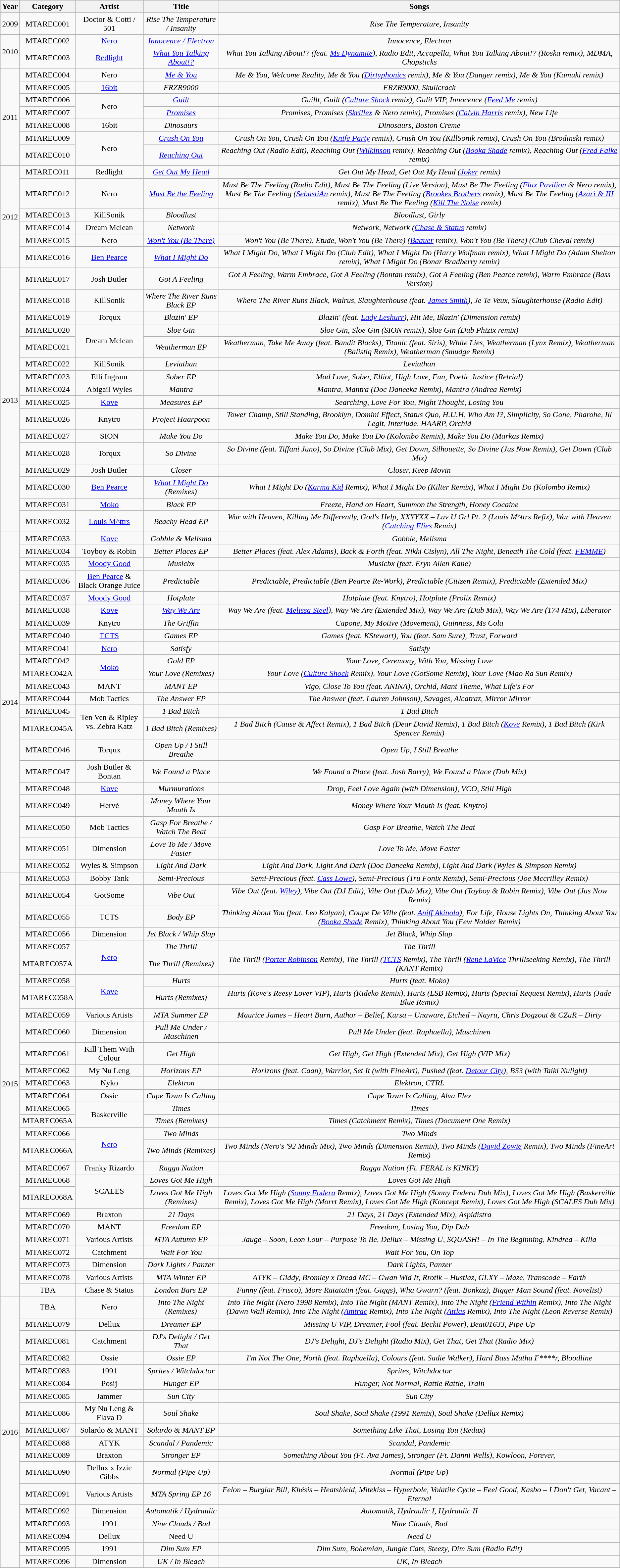<table class="wikitable">
<tr>
<th>Year</th>
<th>Category</th>
<th>Artist</th>
<th>Title</th>
<th>Songs</th>
</tr>
<tr>
<td align=center rowspan="1">2009</td>
<td align=center>MTAREC001</td>
<td align=center>Doctor & Cotti / 501</td>
<td align=center><em>Rise The Temperature / Insanity</em></td>
<td align=center><em>Rise The Temperature, Insanity</em></td>
</tr>
<tr>
<td align=center rowspan="2">2010</td>
<td align=center>MTAREC002</td>
<td align=center><a href='#'>Nero</a></td>
<td align=center><em><a href='#'>Innocence / Electron</a></em></td>
<td align=center><em>Innocence, Electron</em></td>
</tr>
<tr>
<td align=center>MTAREC003</td>
<td align=center><a href='#'>Redlight</a></td>
<td align=center><em><a href='#'>What You Talking About!?</a></em></td>
<td align=center><em>What You Talking About!? (feat. <a href='#'>Ms Dynamite</a>), Radio Edit, Accapella, What You Talking About!? (Roska remix), MDMA, Chopsticks</em></td>
</tr>
<tr>
<td align=center rowspan="7">2011</td>
<td align=center>MTAREC004</td>
<td align=center>Nero</td>
<td align=center><em><a href='#'>Me & You</a></em></td>
<td align=center><em>Me & You, Welcome Reality, Me & You (<a href='#'>Dirtyphonics</a> remix), Me & You (Danger remix), Me & You (Kamuki remix)</em></td>
</tr>
<tr>
<td align=center>MTAREC005</td>
<td align=center><a href='#'>16bit</a></td>
<td align=center><em>FRZR9000</em></td>
<td align=center><em>FRZR9000, Skullcrack</em></td>
</tr>
<tr>
<td align=center>MTAREC006</td>
<td align=center rowspan="2">Nero</td>
<td align=center><em><a href='#'>Guilt</a></em></td>
<td align=center><em>Guillt, Guilt (<a href='#'>Culture Shock</a> remix), Gulit VIP, Innocence (<a href='#'>Feed Me</a> remix)</em></td>
</tr>
<tr>
<td align=center>MTAREC007</td>
<td align=center><em><a href='#'>Promises</a></em></td>
<td align=center><em>Promises, Promises (<a href='#'>Skrillex</a> & Nero remix), Promises (<a href='#'>Calvin Harris</a> remix), New Life</em></td>
</tr>
<tr>
<td align=center>MTAREC008</td>
<td align=center>16bit</td>
<td align=center><em>Dinosaurs </em></td>
<td align=center><em>Dinosaurs, Boston Creme</em></td>
</tr>
<tr>
<td align=center>MTAREC009</td>
<td align=center rowspan="2">Nero</td>
<td align=center><em><a href='#'>Crush On You</a></em></td>
<td align=center><em>Crush On You, Crush On You (<a href='#'>Knife Party</a> remix), Crush On You (KillSonik remix), Crush On You (Brodinski remix)</em></td>
</tr>
<tr>
<td align=center>MTAREC010</td>
<td align=center><em><a href='#'>Reaching Out</a></em></td>
<td align=center><em>Reaching Out (Radio Edit), Reaching Out (<a href='#'>Wilkinson</a> remix), Reaching Out (<a href='#'>Booka Shade</a> remix), Reaching Out (<a href='#'>Fred Falke</a> remix)</em></td>
</tr>
<tr>
<td align=center rowspan="6">2012</td>
<td align=center>MTAREC011</td>
<td align=center>Redlight</td>
<td align=center><em><a href='#'>Get Out My Head</a></em></td>
<td align=center><em>Get Out My Head, Get Out My Head (<a href='#'>Joker</a> remix)</em></td>
</tr>
<tr>
<td align=center>MTAREC012</td>
<td align=center>Nero</td>
<td align=center><em><a href='#'>Must Be the Feeling</a></em></td>
<td align=center><em> Must Be The Feeling (Radio Edit), Must Be The Feeling (Live Version), Must Be The Feeling (<a href='#'>Flux Pavilion</a> & Nero remix), Must Be The Feeling (<a href='#'>SebastiAn</a> remix), Must Be The Feeling (<a href='#'>Brookes Brothers</a> remix), Must Be The Feeling (<a href='#'>Azari & III</a> remix), Must Be The Feeling (<a href='#'>Kill The Noise</a> remix)</em></td>
</tr>
<tr>
<td align=center>MTAREC013</td>
<td align=center>KillSonik</td>
<td align=center><em>Bloodlust</em></td>
<td align=center><em>Bloodlust, Girly</em></td>
</tr>
<tr>
<td align=center>MTAREC014</td>
<td align=center>Dream Mclean</td>
<td align=center><em>Network</em></td>
<td align=center><em>Network, Network (<a href='#'>Chase & Status</a> remix)</em></td>
</tr>
<tr>
<td align=center>MTAREC015</td>
<td align=center>Nero</td>
<td align=center><em><a href='#'>Won't You (Be There)</a></em></td>
<td align=center><em>Won't You (Be There), Etude, Won't You (Be There) (<a href='#'>Baauer</a> remix), Won't You (Be There) (Club Cheval remix)</em></td>
</tr>
<tr>
<td align=center>MTAREC016</td>
<td align=center><a href='#'>Ben Pearce</a></td>
<td align=center><em><a href='#'>What I Might Do</a></em></td>
<td align=center><em>What I Might Do, What I Might Do (Club Edit), What I Might Do (Harry Wolfman remix), What I Might Do (Adam Shelton remix), What I Might Do (Bonar Bradberry remix)</em></td>
</tr>
<tr>
<td align=center rowspan="16">2013</td>
<td align=center>MTAREC017</td>
<td align=center>Josh Butler</td>
<td align=center><em>Got A Feeling</em></td>
<td align=center><em>Got A Feeling, Warm Embrace, Got A Feeling (Bontan remix), Got A Feeling (Ben Pearce remix), Warm Embrace (Bass Version)</em></td>
</tr>
<tr>
<td align=center>MTAREC018</td>
<td align=center>KillSonik</td>
<td align=center><em>Where The River Runs Black EP</em></td>
<td align=center><em>Where The River Runs Black, Walrus, Slaughterhouse (feat. <a href='#'>James Smith</a>), Je Te Veux, Slaughterhouse (Radio Edit)</em></td>
</tr>
<tr>
<td align=center>MTAREC019</td>
<td align=center>Torqux</td>
<td align=center><em>Blazin' EP</em></td>
<td align=center><em>Blazin' (feat. <a href='#'>Lady Leshurr</a>), Hit Me, Blazin' (Dimension remix)</em></td>
</tr>
<tr>
<td align=center>MTAREC020</td>
<td align=center rowspan="2">Dream Mclean</td>
<td align=center><em>Sloe Gin</em></td>
<td align=center><em>Sloe Gin, Sloe Gin (SION remix), Sloe Gin (Dub Phizix remix)</em></td>
</tr>
<tr>
<td align=center>MTAREC021</td>
<td align=center><em>Weatherman EP</em></td>
<td align=center><em>Weatherman, Take Me Away (feat. Bandit Blacks), Titanic (feat. Siris), White Lies, Weatherman (Lynx Remix), Weatherman (Balistiq Remix), Weatherman (Smudge Remix)</em></td>
</tr>
<tr>
<td align=center>MTAREC022</td>
<td align=center>KillSonik</td>
<td align=center><em>Leviathan</em></td>
<td align=center><em>Leviathan</em></td>
</tr>
<tr>
<td align=center>MTAREC023</td>
<td align=center>Elli Ingram</td>
<td align=center><em>Sober EP</em></td>
<td align=center><em>Mad Love, Sober, Elliot, High Love, Fun, Poetic Justice (Retrial)</em></td>
</tr>
<tr>
<td align=center>MTAREC024</td>
<td align=center>Abigail Wyles</td>
<td align=center><em>Mantra</em></td>
<td align=center><em>Mantra, Mantra (Doc Daneeka Remix), Mantra (Andrea Remix)</em></td>
</tr>
<tr>
<td align=center>MTAREC025</td>
<td align=center><a href='#'>Kove</a></td>
<td align=center><em>Measures EP</em></td>
<td align=center><em>Searching, Love For You, Night Thought, Losing You</em></td>
</tr>
<tr>
<td align=center>MTAREC026</td>
<td align=center>Knytro</td>
<td align=center><em>Project Haarpoon</em></td>
<td align=center><em>Tower Champ, Still Standing, Brooklyn, Domini Effect, Status Quo, H.U.H, Who Am I?, Simplicity, So Gone, Pharohe, Ill Legit, Interlude, HAARP, Orchid</em></td>
</tr>
<tr>
<td align=center>MTAREC027</td>
<td align=center>SION</td>
<td align=center><em>Make You Do</em></td>
<td align=center><em>Make You Do, Make You Do (Kolombo Remix), Make You Do (Markas Remix)</em></td>
</tr>
<tr>
<td align=center>MTAREC028</td>
<td align=center>Torqux</td>
<td align=center><em>So Divine</em></td>
<td align=center><em>So Divine (feat. Tiffani Juno), So Divine (Club Mix), Get Down, Silhouette, So Divine (Jus Now Remix), Get Down (Club Mix)</em></td>
</tr>
<tr>
<td align=center>MTAREC029</td>
<td align=center>Josh Butler</td>
<td align=center><em>Closer</em></td>
<td align=center><em>Closer, Keep Movin</em></td>
</tr>
<tr>
<td align=center>MTAREC030</td>
<td align=center><a href='#'>Ben Pearce</a></td>
<td align=center><em><a href='#'>What I Might Do</a> (Remixes)</em></td>
<td align=center><em>What I Might Do (<a href='#'>Karma Kid</a> Remix), What I Might Do (Kilter Remix), What I Might Do (Kolombo Remix)</em></td>
</tr>
<tr>
<td align=center>MTAREC031</td>
<td align=center><a href='#'>Moko</a></td>
<td align=center><em>Black EP</em></td>
<td align=center><em>Freeze, Hand on Heart, Summon the Strength, Honey Cocaine</em></td>
</tr>
<tr>
<td align=center>MTAREC032</td>
<td align=center><a href='#'>Louis M^ttrs</a></td>
<td align=center><em>Beachy Head EP</em></td>
<td align=center><em>War with Heaven, Killing Me Differently, God's Help, XXYYXX – Luv U Grl Pt. 2 (Louis M^ttrs Refix), War with Heaven (<a href='#'>Catching Flies</a> Remix)</em></td>
</tr>
<tr>
<td align=center rowspan="22">2014</td>
<td align=center>MTAREC033</td>
<td align=center><a href='#'>Kove</a></td>
<td align=center><em>Gobble & Melisma</em></td>
<td align=center><em>Gobble, Melisma</em></td>
</tr>
<tr>
<td align=center>MTAREC034</td>
<td align=center>Toyboy & Robin</td>
<td align=center><em>Better Places EP</em></td>
<td align=center><em>Better Places (feat. Alex Adams), Back & Forth (feat. Nikki Cislyn), All The Night, Beneath The Cold (feat. <a href='#'>FEMME</a>)</em></td>
</tr>
<tr>
<td align=center>MTAREC035</td>
<td align=center><a href='#'>Moody Good</a></td>
<td align=center><em>Musicbx</em></td>
<td align=center><em>Musicbx (feat. Eryn Allen Kane)</em></td>
</tr>
<tr>
<td align=center>MTAREC036</td>
<td align=center><a href='#'>Ben Pearce</a> & Black Orange Juice</td>
<td align=center><em>Predictable</em></td>
<td align=center><em>Predictable, Predictable (Ben Pearce Re-Work), Predictable (Citizen Remix), Predictable (Extended Mix)</em></td>
</tr>
<tr>
<td align=center>MTAREC037</td>
<td align=center><a href='#'>Moody Good</a></td>
<td align=center><em>Hotplate</em></td>
<td align=center><em>Hotplate (feat. Knytro), Hotplate (Prolix Remix)</em></td>
</tr>
<tr>
<td align=center>MTAREC038</td>
<td align=center><a href='#'>Kove</a></td>
<td align=center><em><a href='#'>Way We Are</a></em></td>
<td align=center><em>Way We Are (feat. <a href='#'>Melissa Steel</a>), Way We Are (Extended Mix), Way We Are (Dub Mix), Way We Are (174 Mix), Liberator</em></td>
</tr>
<tr>
<td align=center>MTAREC039</td>
<td align=center>Knytro</td>
<td align=center><em>The Griffin</em></td>
<td align=center><em>Capone, My Motive (Movement), Guinness, Ms Cola</em></td>
</tr>
<tr>
<td align=center>MTAREC040</td>
<td align=center><a href='#'>TCTS</a></td>
<td align=center><em>Games EP</em></td>
<td align=center><em>Games (feat. KStewart), You (feat. Sam Sure), Trust, Forward</em></td>
</tr>
<tr>
<td align=center>MTAREC041</td>
<td align=center><a href='#'>Nero</a></td>
<td align=center><em>Satisfy</em></td>
<td align=center><em>Satisfy</em></td>
</tr>
<tr>
<td align=center>MTAREC042</td>
<td align=center rowspan="2"><a href='#'>Moko</a></td>
<td align=center><em>Gold EP</em></td>
<td align=center><em>Your Love, Ceremony, With You, Missing Love</em></td>
</tr>
<tr>
<td align=center>MTAREC042A</td>
<td align=center><em>Your Love (Remixes)</em></td>
<td align=center><em>Your Love (<a href='#'>Culture Shock</a> Remix), Your Love (GotSome Remix), Your Love (Mao Ra Sun Remix)</em></td>
</tr>
<tr>
<td align=center>MTAREC043</td>
<td align=center>MANT</td>
<td align=center><em>MANT EP</em></td>
<td align=center><em>Vigo, Close To You (feat. ANINA), Orchid, Mant Theme, What Life's For</em></td>
</tr>
<tr>
<td align=center>MTAREC044</td>
<td align=center>Mob Tactics</td>
<td align=center><em>The Answer EP</em></td>
<td align=center><em>The Answer (feat. Lauren Johnson), Savages, Alcatraz, Mirror Mirror</em></td>
</tr>
<tr>
<td align=center>MTAREC045</td>
<td align=center rowspan="2">Ten Ven & Ripley vs. Zebra Katz</td>
<td align=center><em>1 Bad Bitch</em></td>
<td align=center><em>1 Bad Bitch</em></td>
</tr>
<tr>
<td align=center>MTAREC045A</td>
<td align=center><em>1 Bad Bitch (Remixes)</em></td>
<td align=center><em>1 Bad Bitch (Cause & Affect Remix), 1 Bad Bitch (Dear David Remix), 1 Bad Bitch (<a href='#'>Kove</a> Remix), 1 Bad Bitch (Kirk Spencer Remix)</em></td>
</tr>
<tr>
<td align=center>MTAREC046</td>
<td align=center>Torqux</td>
<td align=center><em>Open Up / I Still Breathe</em></td>
<td align=center><em>Open Up, I Still Breathe</em></td>
</tr>
<tr>
<td align=center>MTAREC047</td>
<td align=center>Josh Butler & Bontan</td>
<td align=center><em>We Found a Place</em></td>
<td align=center><em>We Found a Place (feat. Josh Barry), We Found a Place (Dub Mix)</em></td>
</tr>
<tr>
<td align=center>MTAREC048</td>
<td align=center><a href='#'>Kove</a></td>
<td align=center><em>Murmurations</em></td>
<td align=center><em>Drop, Feel Love Again (with Dimension), VCO, Still High</em></td>
</tr>
<tr>
<td align=center>MTAREC049</td>
<td align=center>Hervé</td>
<td align=center><em>Money Where Your Mouth Is</em></td>
<td align=center><em>Money Where Your Mouth Is (feat. Knytro)</em></td>
</tr>
<tr>
<td align=center>MTAREC050</td>
<td align=center>Mob Tactics</td>
<td align=center><em>Gasp For Breathe / Watch The Beat</em></td>
<td align=center><em>Gasp For Breathe, Watch The Beat</em></td>
</tr>
<tr>
<td align=center>MTAREC051</td>
<td align=center>Dimension</td>
<td align=center><em>Love To Me / Move Faster</em></td>
<td align=center><em>Love To Me, Move Faster</em></td>
</tr>
<tr>
<td align=center>MTAREC052</td>
<td align=center>Wyles & Simpson</td>
<td align=center><em>Light And Dark</em></td>
<td align=center><em>Light And Dark, Light And Dark (Doc Daneeka Remix), Light And Dark (Wyles & Simpson Remix)</em></td>
</tr>
<tr>
<td align=center rowspan="28">2015</td>
<td align=center>MTAREC053</td>
<td align=center>Bobby Tank</td>
<td align=center><em>Semi-Precious</em></td>
<td align=center><em>Semi-Precious (feat. <a href='#'>Cass Lowe</a>), Semi-Precious (Tru Fonix Remix), Semi-Precious (Joe Mccrilley Remix)</em></td>
</tr>
<tr>
<td align=center>MTAREC054</td>
<td align=center>GotSome</td>
<td align=center><em>Vibe Out</em></td>
<td align=center><em>Vibe Out (feat. <a href='#'>Wiley</a>), Vibe Out (DJ Edit), Vibe Out (Dub Mix), Vibe Out (Toyboy & Robin Remix), Vibe Out (Jus Now Remix)</em></td>
</tr>
<tr>
<td align=center>MTAREC055</td>
<td align=center>TCTS</td>
<td align=center><em>Body EP</em></td>
<td align=center><em>Thinking About You (feat. Leo Kalyan), Coupe De Ville (feat. <a href='#'>Aniff Akinola</a>), For Life, House Lights On, Thinking About You (<a href='#'>Booka Shade</a> Remix), Thinking About You (Few Nolder Remix)</em></td>
</tr>
<tr>
<td align=center>MTAREC056</td>
<td align=center>Dimension</td>
<td align=center><em>Jet Black / Whip Slap</em></td>
<td align=center><em>Jet Black, Whip Slap</em></td>
</tr>
<tr>
<td align=center>MTAREC057</td>
<td align=center rowspan="2"><a href='#'>Nero</a></td>
<td align=center><em>The Thrill</em></td>
<td align=center><em>The Thrill</em></td>
</tr>
<tr>
<td align=center>MTAREC057A</td>
<td align=center><em>The Thrill (Remixes)</em></td>
<td align=center><em>The Thrill (<a href='#'>Porter Robinson</a> Remix), The Thrill (<a href='#'>TCTS</a> Remix), The Thrill (<a href='#'>René LaVice</a> Thrillseeking Remix), The Thrill (KANT Remix)</em></td>
</tr>
<tr>
<td align=center>MTAREC058</td>
<td align=center rowspan="2"><a href='#'>Kove</a></td>
<td align=center><em>Hurts</em></td>
<td align=center><em>Hurts (feat. Moko)</em></td>
</tr>
<tr>
<td align=center>MTARECO58A</td>
<td align=center><em>Hurts (Remixes)</em></td>
<td align=center><em>Hurts (Kove's Reesy Lover VIP), Hurts (Kideko Remix), Hurts (LSB Remix), Hurts (Special Request Remix), Hurts (Jade Blue Remix)</em></td>
</tr>
<tr>
<td align=center>MTAREC059</td>
<td align=center>Various Artists</td>
<td align=center><em>MTA Summer EP</em></td>
<td align=center><em>Maurice James – Heart Burn, Author – Belief, Kursa – Unaware, Etched – Nayru, Chris Dogzout & CZuR – Dirty</em></td>
</tr>
<tr>
<td align=center>MTAREC060</td>
<td align=center>Dimension</td>
<td align=center><em>Pull Me Under / Maschinen</em></td>
<td align=center><em>Pull Me Under (feat. Raphaella), Maschinen</em></td>
</tr>
<tr>
<td align=center>MTAREC061</td>
<td align=center>Kill Them With Colour</td>
<td align=center><em>Get High</em></td>
<td align=center><em>Get High, Get High (Extended Mix), Get High (VIP Mix)</em></td>
</tr>
<tr>
<td align=center>MTAREC062</td>
<td align=center>My Nu Leng</td>
<td align=center><em>Horizons EP</em></td>
<td align=center><em>Horizons (feat. Caan), Warrior, Set It (with FineArt), Pushed (feat. <a href='#'>Detour City</a>), BS3 (with Taiki Nulight)</em></td>
</tr>
<tr>
<td align=center>MTAREC063</td>
<td align=center>Nyko</td>
<td align=center><em>Elektron</em></td>
<td align=center><em>Elektron, CTRL</em></td>
</tr>
<tr>
<td align=center>MTAREC064</td>
<td align=center>Ossie</td>
<td align=center><em>Cape Town Is Calling</em></td>
<td align=center><em>Cape Town Is Calling, Alva Flex</em></td>
</tr>
<tr>
<td align=center>MTAREC065</td>
<td align=center  rowspan="2">Baskerville</td>
<td align=center><em>Times</em></td>
<td align=center><em>Times</em></td>
</tr>
<tr>
<td align=center>MTAREC065A</td>
<td align=center><em>Times (Remixes)</em></td>
<td align=center><em>Times (Catchment Remix), Times (Document One Remix)</em></td>
</tr>
<tr>
<td align=center>MTAREC066</td>
<td align=center rowspan="2"><a href='#'>Nero</a></td>
<td align=center><em>Two Minds</em></td>
<td align=center><em>Two Minds</em></td>
</tr>
<tr>
<td align=center>MTAREC066A</td>
<td align=center><em>Two Minds (Remixes)</em></td>
<td align=center><em>Two Minds (Nero's '92 Minds Mix), Two Minds (Dimension Remix), Two Minds (<a href='#'>David Zowie</a> Remix), Two Minds (FineArt Remix)</em></td>
</tr>
<tr>
<td align=center>MTAREC067</td>
<td align=center>Franky Rizardo</td>
<td align=center><em>Ragga Nation</em></td>
<td align=center><em>Ragga Nation (Ft. FERAL is KINKY)</em></td>
</tr>
<tr>
<td align=center>MTAREC068</td>
<td align=center rowspan="2">SCALES</td>
<td align=center><em>Loves Got Me High</em></td>
<td align=center><em>Loves Got Me High</em></td>
</tr>
<tr>
<td align=center>MTAREC068A</td>
<td align=center><em>Loves Got Me High (Remixes)</em></td>
<td align=center><em>Loves Got Me High (<a href='#'>Sonny Fodera</a> Remix), Loves Got Me High (Sonny Fodera Dub Mix), Loves Got Me High (Baskerville Remix), Loves Got Me High (Morrt Remix), Loves Got Me High (Koncept Remix), Loves Got Me High (SCALES Dub Mix)</em></td>
</tr>
<tr>
<td align=center>MTAREC069</td>
<td align=center>Braxton</td>
<td align=center><em>21 Days</em></td>
<td align=center><em>21 Days, 21 Days (Extended Mix), Aspidistra</em></td>
</tr>
<tr>
<td align=center>MTAREC070</td>
<td align=center>MANT</td>
<td align=center><em>Freedom EP</em></td>
<td align=center><em>Freedom, Losing You, Dip Dab</em></td>
</tr>
<tr>
<td align=center>MTAREC071</td>
<td align=center>Various Artists</td>
<td align=center><em>MTA Autumn EP</em></td>
<td align=center><em>Jauge – Soon, Leon Lour – Purpose To Be, Dellux – Missing U, SQUASH! – In The Beginning, Kindred – Killa</em></td>
</tr>
<tr>
<td align=center>MTAREC072</td>
<td align=center>Catchment</td>
<td align=center><em>Wait For You</em></td>
<td align=center><em>Wait For You, On Top</em></td>
</tr>
<tr>
<td align=center>MTAREC073</td>
<td align=center>Dimension</td>
<td align=center><em>Dark Lights / Panzer</em></td>
<td align=center><em>Dark Lights, Panzer</em></td>
</tr>
<tr>
<td align=center>MTAREC078</td>
<td align=center>Various Artists</td>
<td align=center><em>MTA Winter EP</em></td>
<td align=center><em>ATYK – Giddy, Bromley x Dread MC – Gwan Wid It, Rrotik – Hustlaz, GLXY – Maze, Transcode – Earth</em></td>
</tr>
<tr>
<td align=center>TBA</td>
<td align=center>Chase & Status</td>
<td align=center><em>London Bars EP</em></td>
<td align=center><em>Funny (feat. Frisco), More Ratatatin (feat. Giggs), Wha Gwarn? (feat. Bonkaz), Bigger Man Sound (feat. Novelist)</em></td>
</tr>
<tr>
<td align=center rowspan="18">2016</td>
<td align=center>TBA</td>
<td align=center>Nero</td>
<td align=center><em>Into The Night (Remixes)</em></td>
<td align=center><em>Into The Night (Nero 1998 Remix), Into The Night (MANT Remix), Into The Night (<a href='#'>Friend Within</a> Remix), Into The Night (Dawn Wall Remix), Into The Night (<a href='#'>Amtrac</a> Remix), Into The Night (<a href='#'>Attlas</a> Remix), Into The Night (Leon Reverse Remix)</em></td>
</tr>
<tr>
<td align=center>MTAREC079</td>
<td align=center>Dellux</td>
<td align=center><em>Dreamer EP</em></td>
<td align=center><em>Missing U VIP, Dreamer, Fool (feat. Beckii Power), Beat01633, Pipe Up</em></td>
</tr>
<tr>
<td align=center>MTAREC081</td>
<td align=center>Catchment</td>
<td align=center><em>DJ's Delight / Get That</em></td>
<td align=center><em>DJ's Delight, DJ's Delight (Radio Mix), Get That, Get That (Radio Mix)</em></td>
</tr>
<tr>
<td align=center>MTAREC082</td>
<td align=center>Ossie</td>
<td align=center><em>Ossie EP</em></td>
<td align=center><em>I'm Not The One, North (feat. Raphaella), Colours (feat. Sadie Walker), Hard Bass Mutha F****r, Bloodline</em></td>
</tr>
<tr>
<td align=center>MTAREC083</td>
<td align=center>1991</td>
<td align=center><em>Sprites / Witchdoctor</em></td>
<td align=center><em>Sprites, Witchdoctor</em></td>
</tr>
<tr>
<td align=center>MTAREC084</td>
<td align=center>Posij</td>
<td align=center><em>Hunger EP</em></td>
<td align=center><em>Hunger, Not Normal, Rattle Rattle, Train</em></td>
</tr>
<tr>
<td align=center>MTAREC085</td>
<td align=center>Jammer</td>
<td align=center><em>Sun City</em></td>
<td align=center><em>Sun City</em></td>
</tr>
<tr>
<td align=center>MTAREC086</td>
<td align=center>My Nu Leng & Flava D</td>
<td align=center><em>Soul Shake</em></td>
<td align=center><em>Soul Shake, Soul Shake (1991 Remix), Soul Shake (Dellux Remix)</em></td>
</tr>
<tr>
<td align=center>MTAREC087</td>
<td align=center>Solardo & MANT</td>
<td align=center><em>Solardo & MANT EP</em></td>
<td align=center><em>Something Like That, Losing You (Redux)</em></td>
</tr>
<tr>
<td align=center>MTAREC088</td>
<td align=center>ATYK</td>
<td align=center><em>Scandal / Pandemic</em></td>
<td align=center><em>Scandal, Pandemic</em></td>
</tr>
<tr>
<td align=center>MTAREC089</td>
<td align=center>Braxton</td>
<td align=center><em>Stronger EP</em></td>
<td align=center><em>Something About You (Ft. Ava James), Stronger (Ft. Danni Wells), Kowloon, Forever,</em></td>
</tr>
<tr>
<td align=center>MTAREC090</td>
<td align=center>Dellux x Izzie Gibbs</td>
<td align=center><em>Normal (Pipe Up)</em></td>
<td align=center><em>Normal (Pipe Up)</em></td>
</tr>
<tr>
<td align=center>MTAREC091</td>
<td align=center>Various Artists</td>
<td align=center><em>MTA Spring EP 16</em></td>
<td align=center><em>Felon – Burglar Bill, Khésis – Heatshield, Mitekiss – Hyperbole, Volatile Cycle – Feel Good, Kasbo – I Don't Get, Vacant – Eternal</em></td>
</tr>
<tr>
<td align=center>MTAREC092</td>
<td align=center>Dimension</td>
<td align=center><em>Automatik / Hydraulic</em></td>
<td align=center><em>Automatik, Hydraulic I, Hydraulic II</em></td>
</tr>
<tr>
<td align=center>MTAREC093</td>
<td align=center>1991</td>
<td align=center><em>Nine Clouds / Bad</em></td>
<td align=center><em>Nine Clouds, Bad</em></td>
</tr>
<tr>
<td align=center>MTAREC094</td>
<td align=center>Dellux</td>
<td align=center>Need U</td>
<td align=center><em>Need U</em></td>
</tr>
<tr>
<td align=center>MTAREC095</td>
<td align=center>1991</td>
<td align=center><em>Dim Sum EP</em></td>
<td align=center><em>Dim Sum, Bohemian, Jungle Cats, Steezy, Dim Sum (Radio Edit)</em></td>
</tr>
<tr>
<td align=center>MTAREC096</td>
<td align=center>Dimension</td>
<td align=center><em>UK / In Bleach</em></td>
<td align=center><em>UK, In Bleach</em></td>
</tr>
<tr>
</tr>
</table>
